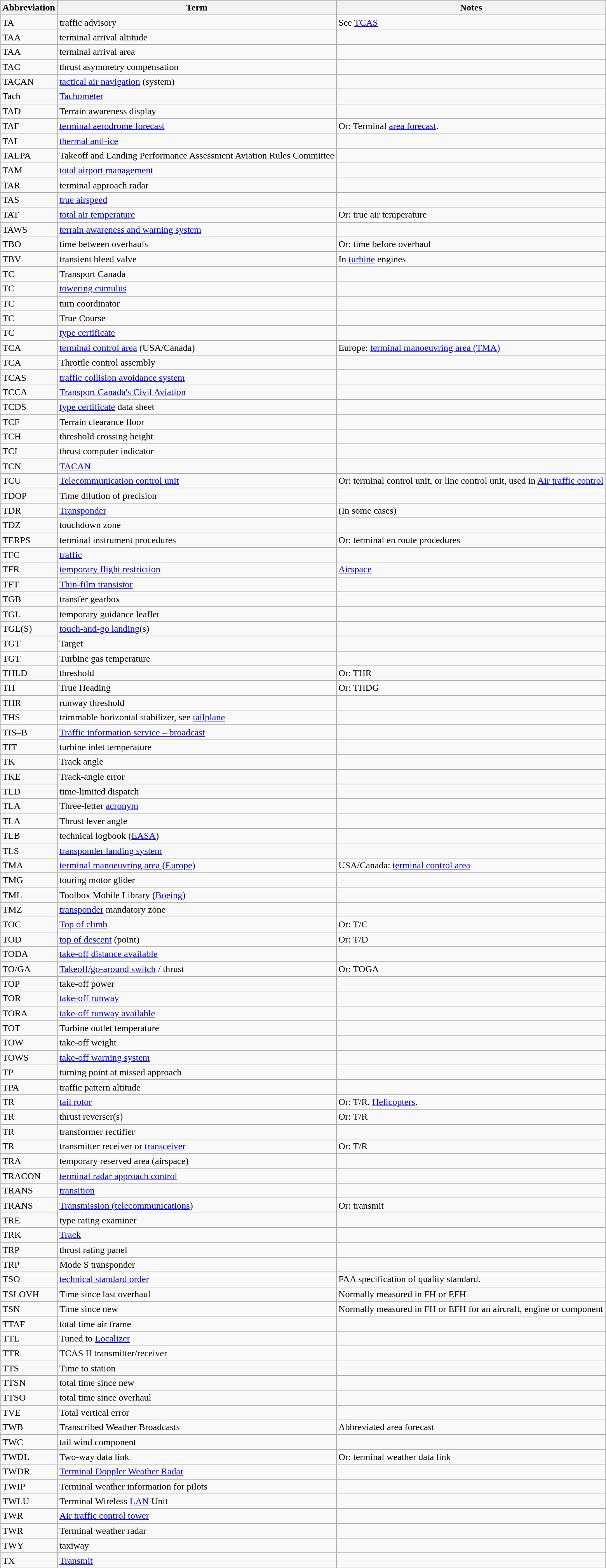<table class="wikitable">
<tr>
<th>Abbreviation</th>
<th>Term</th>
<th>Notes</th>
</tr>
<tr>
<td>TA</td>
<td>traffic advisory</td>
<td>See <a href='#'>TCAS</a></td>
</tr>
<tr>
<td>TAA</td>
<td>terminal arrival altitude</td>
<td></td>
</tr>
<tr>
<td>TAA</td>
<td>terminal arrival area</td>
<td></td>
</tr>
<tr>
<td>TAC</td>
<td>thrust asymmetry compensation</td>
<td></td>
</tr>
<tr>
<td>TACAN</td>
<td><a href='#'>tactical air navigation</a> (system)</td>
<td></td>
</tr>
<tr>
<td>Tach</td>
<td><a href='#'>Tachometer</a></td>
<td></td>
</tr>
<tr>
<td>TAD</td>
<td>Terrain awareness display</td>
<td></td>
</tr>
<tr>
<td>TAF</td>
<td><a href='#'>terminal aerodrome forecast</a></td>
<td>Or: Terminal <a href='#'>area forecast</a>.</td>
</tr>
<tr>
<td>TAI</td>
<td><a href='#'>thermal anti-ice</a></td>
<td></td>
</tr>
<tr>
<td>TALPA</td>
<td>Takeoff and Landing Performance Assessment Aviation Rules Committee</td>
</tr>
<tr>
<td>TAM</td>
<td><a href='#'>total airport management</a></td>
<td></td>
</tr>
<tr>
<td>TAR</td>
<td>terminal approach radar</td>
<td></td>
</tr>
<tr>
<td>TAS</td>
<td><a href='#'>true airspeed</a></td>
<td></td>
</tr>
<tr>
<td>TAT</td>
<td><a href='#'>total air temperature</a></td>
<td>Or: true air temperature</td>
</tr>
<tr>
<td>TAWS</td>
<td><a href='#'>terrain awareness and warning system</a></td>
<td></td>
</tr>
<tr>
<td>TBO</td>
<td>time between overhauls</td>
<td>Or: time before overhaul</td>
</tr>
<tr>
<td>TBV</td>
<td>transient bleed valve</td>
<td>In <a href='#'>turbine</a> engines</td>
</tr>
<tr>
<td>TC</td>
<td>Transport Canada</td>
<td></td>
</tr>
<tr>
<td>TC</td>
<td><a href='#'>towering cumulus</a></td>
<td></td>
</tr>
<tr>
<td>TC</td>
<td>turn coordinator</td>
<td></td>
</tr>
<tr>
<td>TC</td>
<td>True Course</td>
<td></td>
</tr>
<tr>
<td>TC</td>
<td><a href='#'>type certificate</a></td>
<td></td>
</tr>
<tr>
<td>TCA</td>
<td><a href='#'>terminal control area</a> (USA/Canada)</td>
<td>Europe: <a href='#'>terminal manoeuvring area (TMA)</a></td>
</tr>
<tr>
<td>TCA</td>
<td>Throttle control assembly</td>
<td></td>
</tr>
<tr>
<td>TCAS</td>
<td><a href='#'>traffic collision avoidance system</a></td>
<td></td>
</tr>
<tr>
<td>TCCA</td>
<td><a href='#'>Transport Canada's Civil Aviation</a></td>
<td></td>
</tr>
<tr>
<td>TCDS</td>
<td><a href='#'>type certificate</a> data sheet</td>
<td></td>
</tr>
<tr>
<td>TCF</td>
<td>Terrain clearance floor</td>
<td></td>
</tr>
<tr>
<td>TCH</td>
<td>threshold crossing height</td>
<td></td>
</tr>
<tr>
<td>TCI</td>
<td>thrust computer indicator</td>
<td></td>
</tr>
<tr>
<td>TCN</td>
<td><a href='#'>TACAN</a></td>
<td></td>
</tr>
<tr>
<td>TCU</td>
<td><a href='#'>Telecommunication control unit</a></td>
<td>Or: terminal control unit, or line control unit, used in <a href='#'>Air traffic control</a></td>
</tr>
<tr>
<td>TDOP</td>
<td>Time dilution of precision</td>
<td></td>
</tr>
<tr>
<td>TDR</td>
<td><a href='#'>Transponder</a></td>
<td>(In some cases)</td>
</tr>
<tr>
<td>TDZ</td>
<td>touchdown zone</td>
<td></td>
</tr>
<tr>
<td>TERPS</td>
<td>terminal instrument procedures</td>
<td>Or: terminal en route procedures</td>
</tr>
<tr>
<td>TFC</td>
<td><a href='#'>traffic</a></td>
<td></td>
</tr>
<tr>
<td>TFR</td>
<td><a href='#'>temporary flight restriction</a></td>
<td><a href='#'>Airspace</a></td>
</tr>
<tr>
<td>TFT</td>
<td><a href='#'>Thin-film transistor</a></td>
<td></td>
</tr>
<tr>
<td>TGB</td>
<td>transfer gearbox</td>
<td></td>
</tr>
<tr>
<td>TGL</td>
<td>temporary guidance leaflet</td>
<td></td>
</tr>
<tr>
<td>TGL(S)</td>
<td><a href='#'>touch-and-go landing</a>(s)</td>
<td></td>
</tr>
<tr>
<td>TGT</td>
<td>Target</td>
<td></td>
</tr>
<tr>
<td>TGT</td>
<td>Turbine gas temperature</td>
<td></td>
</tr>
<tr>
<td>THLD</td>
<td>threshold</td>
<td>Or: THR</td>
</tr>
<tr>
<td>TH</td>
<td>True Heading</td>
<td>Or: THDG</td>
</tr>
<tr>
<td>THR</td>
<td>runway threshold</td>
<td></td>
</tr>
<tr>
<td>THS</td>
<td>trimmable horizontal stabilizer, see <a href='#'>tailplane</a></td>
<td></td>
</tr>
<tr>
<td>TIS–B</td>
<td><a href='#'>Traffic information service – broadcast</a></td>
<td></td>
</tr>
<tr>
<td>TIT</td>
<td>turbine inlet temperature</td>
<td></td>
</tr>
<tr>
<td>TK</td>
<td>Track angle</td>
<td></td>
</tr>
<tr>
<td>TKE</td>
<td>Track-angle error</td>
<td></td>
</tr>
<tr>
<td>TLD</td>
<td>time-limited dispatch</td>
<td></td>
</tr>
<tr>
<td>TLA</td>
<td>Three-letter <a href='#'>acronym</a></td>
<td></td>
</tr>
<tr>
<td>TLA</td>
<td>Thrust lever angle</td>
<td></td>
</tr>
<tr>
<td>TLB</td>
<td>technical logbook (<a href='#'>EASA</a>)</td>
<td></td>
</tr>
<tr>
<td>TLS</td>
<td><a href='#'>transponder landing system</a></td>
<td></td>
</tr>
<tr>
<td>TMA</td>
<td><a href='#'>terminal manoeuvring area (Europe)</a></td>
<td>USA/Canada: <a href='#'>terminal control area</a></td>
</tr>
<tr>
<td>TMG</td>
<td>touring motor glider</td>
</tr>
<tr>
<td>TML</td>
<td>Toolbox Mobile Library (<a href='#'>Boeing</a>)</td>
<td></td>
</tr>
<tr>
<td>TMZ</td>
<td><a href='#'>transponder</a> mandatory zone</td>
<td></td>
</tr>
<tr>
<td>TOC</td>
<td><a href='#'>Top of climb</a></td>
<td>Or: T/C</td>
</tr>
<tr>
<td>TOD</td>
<td><a href='#'>top of descent</a> (point)</td>
<td>Or: T/D</td>
</tr>
<tr>
<td>TODA</td>
<td><a href='#'>take-off distance available</a></td>
<td></td>
</tr>
<tr>
<td>TO/GA</td>
<td><a href='#'>Takeoff/go-around switch</a> / thrust</td>
<td>Or: TOGA</td>
</tr>
<tr>
<td>TOP</td>
<td>take-off power</td>
<td></td>
</tr>
<tr>
<td>TOR</td>
<td><a href='#'>take-off runway</a></td>
<td></td>
</tr>
<tr>
<td>TORA</td>
<td><a href='#'>take-off runway available</a></td>
<td></td>
</tr>
<tr>
<td>TOT</td>
<td>Turbine outlet temperature</td>
<td></td>
</tr>
<tr>
<td>TOW</td>
<td>take-off weight</td>
<td></td>
</tr>
<tr>
<td>TOWS</td>
<td><a href='#'>take-off warning system</a></td>
<td></td>
</tr>
<tr>
<td>TP</td>
<td>turning point at missed approach</td>
<td></td>
</tr>
<tr>
<td>TPA</td>
<td>traffic pattern altitude</td>
<td></td>
</tr>
<tr>
<td>TR</td>
<td><a href='#'>tail rotor</a></td>
<td>Or: T/R. <a href='#'>Helicopters</a>.</td>
</tr>
<tr>
<td>TR</td>
<td>thrust reverser(s)</td>
<td>Or: T/R</td>
</tr>
<tr>
<td>TR</td>
<td>transformer rectifier</td>
<td></td>
</tr>
<tr>
<td>TR</td>
<td>transmitter receiver or <a href='#'>transceiver</a></td>
<td>Or: T/R</td>
</tr>
<tr>
<td>TRA</td>
<td>temporary reserved area (airspace)</td>
<td></td>
</tr>
<tr>
<td>TRACON</td>
<td><a href='#'>terminal radar approach control</a></td>
<td></td>
</tr>
<tr>
<td>TRANS</td>
<td><a href='#'>transition</a></td>
<td></td>
</tr>
<tr>
<td>TRANS</td>
<td><a href='#'>Transmission (telecommunications)</a></td>
<td>Or: transmit</td>
</tr>
<tr>
<td>TRE</td>
<td>type rating examiner</td>
<td></td>
</tr>
<tr>
<td>TRK</td>
<td><a href='#'>Track</a></td>
<td></td>
</tr>
<tr>
<td>TRP</td>
<td>thrust rating panel</td>
<td></td>
</tr>
<tr>
<td>TRP</td>
<td>Mode S transponder</td>
<td></td>
</tr>
<tr>
<td>TSO</td>
<td><a href='#'>technical standard order</a></td>
<td>FAA specification of quality standard.</td>
</tr>
<tr>
<td>TSLOVH</td>
<td>Time since last overhaul</td>
<td>Normally measured in FH or EFH</td>
</tr>
<tr>
<td>TSN</td>
<td>Time since new</td>
<td>Normally measured in FH or EFH for an aircraft, engine or component</td>
</tr>
<tr>
<td>TTAF</td>
<td>total time air frame</td>
<td></td>
</tr>
<tr>
<td>TTL</td>
<td>Tuned to <a href='#'>Localizer</a></td>
<td></td>
</tr>
<tr>
<td>TTR</td>
<td>TCAS II transmitter/receiver</td>
<td></td>
</tr>
<tr>
<td>TTS</td>
<td>Time to station</td>
<td></td>
</tr>
<tr>
<td>TTSN</td>
<td>total time since new</td>
<td></td>
</tr>
<tr>
<td>TTSO</td>
<td>total time since overhaul</td>
<td></td>
</tr>
<tr>
<td>TVE</td>
<td>Total vertical error</td>
<td></td>
</tr>
<tr>
<td>TWB</td>
<td>Transcribed Weather Broadcasts</td>
<td>Abbreviated area forecast</td>
</tr>
<tr>
<td>TWC</td>
<td>tail wind component</td>
<td></td>
</tr>
<tr>
<td>TWDL</td>
<td>Two-way data link</td>
<td>Or: terminal weather data link</td>
</tr>
<tr>
<td>TWDR</td>
<td><a href='#'>Terminal Doppler Weather Radar</a></td>
<td></td>
</tr>
<tr>
<td>TWIP</td>
<td>Terminal weather information for pilots</td>
<td></td>
</tr>
<tr>
<td>TWLU</td>
<td>Terminal Wireless <a href='#'>LAN</a> Unit</td>
<td></td>
</tr>
<tr>
<td>TWR</td>
<td><a href='#'>Air traffic control tower</a></td>
<td></td>
</tr>
<tr>
<td>TWR</td>
<td>Terminal weather radar</td>
<td></td>
</tr>
<tr>
<td>TWY</td>
<td>taxiway</td>
<td></td>
</tr>
<tr>
<td>TX</td>
<td><a href='#'>Transmit</a></td>
<td></td>
</tr>
</table>
